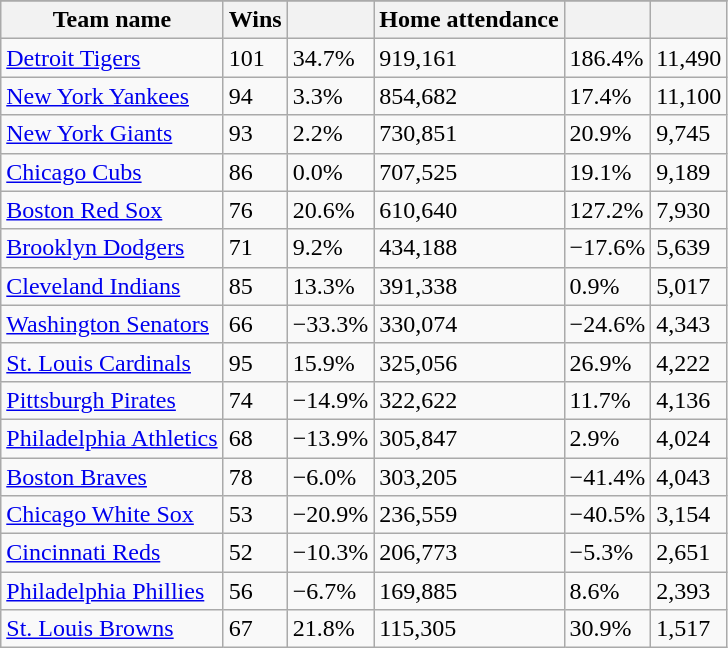<table class="wikitable sortable">
<tr style="text-align:center; font-size:larger;">
</tr>
<tr>
<th>Team name</th>
<th>Wins</th>
<th></th>
<th>Home attendance</th>
<th></th>
<th></th>
</tr>
<tr>
<td><a href='#'>Detroit Tigers</a></td>
<td>101</td>
<td>34.7%</td>
<td>919,161</td>
<td>186.4%</td>
<td>11,490</td>
</tr>
<tr>
<td><a href='#'>New York Yankees</a></td>
<td>94</td>
<td>3.3%</td>
<td>854,682</td>
<td>17.4%</td>
<td>11,100</td>
</tr>
<tr>
<td><a href='#'>New York Giants</a></td>
<td>93</td>
<td>2.2%</td>
<td>730,851</td>
<td>20.9%</td>
<td>9,745</td>
</tr>
<tr>
<td><a href='#'>Chicago Cubs</a></td>
<td>86</td>
<td>0.0%</td>
<td>707,525</td>
<td>19.1%</td>
<td>9,189</td>
</tr>
<tr>
<td><a href='#'>Boston Red Sox</a></td>
<td>76</td>
<td>20.6%</td>
<td>610,640</td>
<td>127.2%</td>
<td>7,930</td>
</tr>
<tr>
<td><a href='#'>Brooklyn Dodgers</a></td>
<td>71</td>
<td>9.2%</td>
<td>434,188</td>
<td>−17.6%</td>
<td>5,639</td>
</tr>
<tr>
<td><a href='#'>Cleveland Indians</a></td>
<td>85</td>
<td>13.3%</td>
<td>391,338</td>
<td>0.9%</td>
<td>5,017</td>
</tr>
<tr>
<td><a href='#'>Washington Senators</a></td>
<td>66</td>
<td>−33.3%</td>
<td>330,074</td>
<td>−24.6%</td>
<td>4,343</td>
</tr>
<tr>
<td><a href='#'>St. Louis Cardinals</a></td>
<td>95</td>
<td>15.9%</td>
<td>325,056</td>
<td>26.9%</td>
<td>4,222</td>
</tr>
<tr>
<td><a href='#'>Pittsburgh Pirates</a></td>
<td>74</td>
<td>−14.9%</td>
<td>322,622</td>
<td>11.7%</td>
<td>4,136</td>
</tr>
<tr>
<td><a href='#'>Philadelphia Athletics</a></td>
<td>68</td>
<td>−13.9%</td>
<td>305,847</td>
<td>2.9%</td>
<td>4,024</td>
</tr>
<tr>
<td><a href='#'>Boston Braves</a></td>
<td>78</td>
<td>−6.0%</td>
<td>303,205</td>
<td>−41.4%</td>
<td>4,043</td>
</tr>
<tr>
<td><a href='#'>Chicago White Sox</a></td>
<td>53</td>
<td>−20.9%</td>
<td>236,559</td>
<td>−40.5%</td>
<td>3,154</td>
</tr>
<tr>
<td><a href='#'>Cincinnati Reds</a></td>
<td>52</td>
<td>−10.3%</td>
<td>206,773</td>
<td>−5.3%</td>
<td>2,651</td>
</tr>
<tr>
<td><a href='#'>Philadelphia Phillies</a></td>
<td>56</td>
<td>−6.7%</td>
<td>169,885</td>
<td>8.6%</td>
<td>2,393</td>
</tr>
<tr>
<td><a href='#'>St. Louis Browns</a></td>
<td>67</td>
<td>21.8%</td>
<td>115,305</td>
<td>30.9%</td>
<td>1,517</td>
</tr>
</table>
